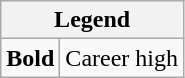<table class="wikitable mw-collapsible mw-collapsed">
<tr>
<th colspan="2">Legend</th>
</tr>
<tr>
<td><strong>Bold</strong></td>
<td>Career high</td>
</tr>
</table>
